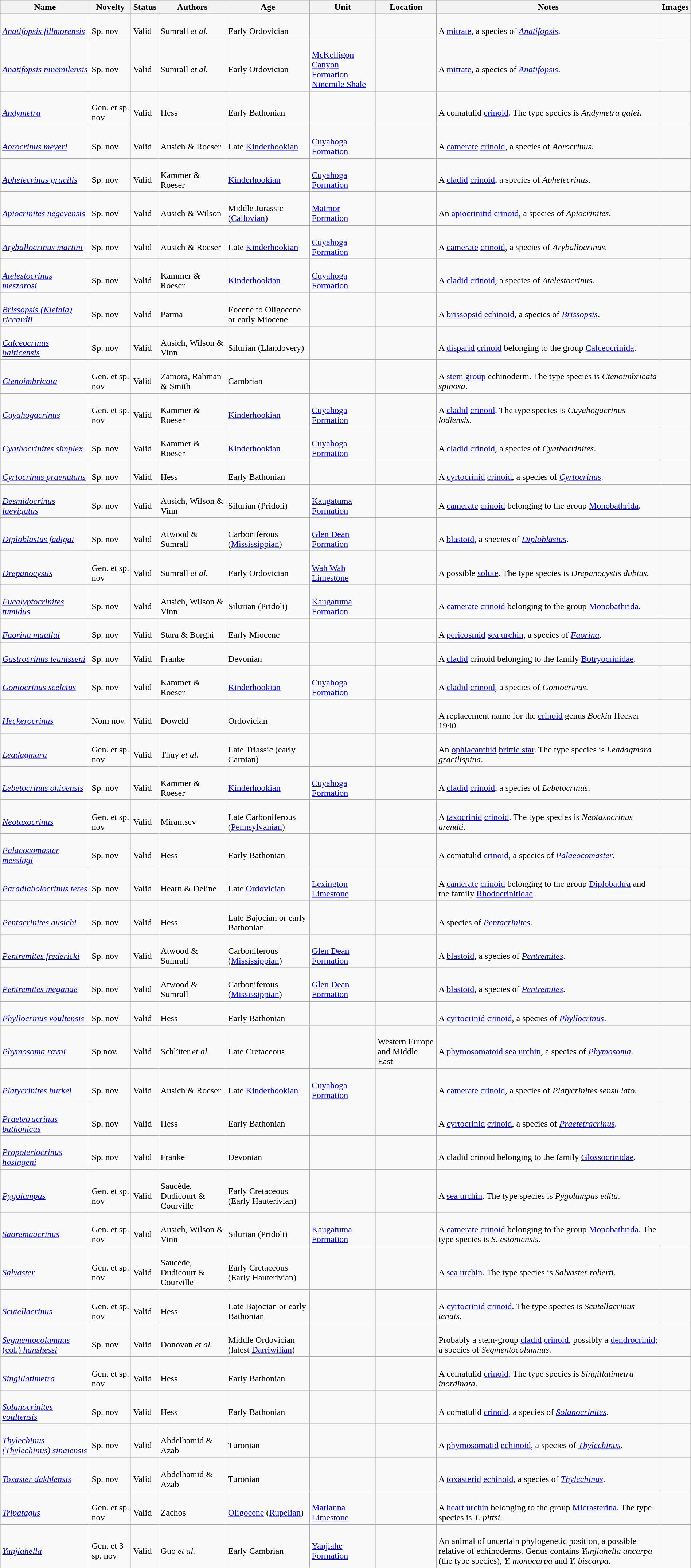<table class="wikitable sortable" align="center" width="100%">
<tr>
<th>Name</th>
<th>Novelty</th>
<th>Status</th>
<th>Authors</th>
<th>Age</th>
<th>Unit</th>
<th>Location</th>
<th>Notes</th>
<th>Images</th>
</tr>
<tr>
<td><br><em><a href='#'>Anatifopsis fillmorensis</a></em></td>
<td><br>Sp. nov</td>
<td><br>Valid</td>
<td><br>Sumrall <em>et al.</em></td>
<td><br>Early Ordovician</td>
<td></td>
<td><br></td>
<td><br>A <a href='#'>mitrate</a>, a species of <em><a href='#'>Anatifopsis</a></em>.</td>
<td></td>
</tr>
<tr>
<td><br><em><a href='#'>Anatifopsis ninemilensis</a></em></td>
<td><br>Sp. nov</td>
<td><br>Valid</td>
<td><br>Sumrall <em>et al.</em></td>
<td><br>Early Ordovician</td>
<td><br><a href='#'>McKelligon Canyon Formation</a><br>
<a href='#'>Ninemile Shale</a></td>
<td><br></td>
<td><br>A <a href='#'>mitrate</a>, a species of <em><a href='#'>Anatifopsis</a></em>.</td>
<td></td>
</tr>
<tr>
<td><br><em><a href='#'>Andymetra</a></em></td>
<td><br>Gen. et sp. nov</td>
<td><br>Valid</td>
<td><br>Hess</td>
<td><br>Early Bathonian</td>
<td></td>
<td><br></td>
<td><br>A comatulid <a href='#'>crinoid</a>. The type species is <em>Andymetra galei</em>.</td>
<td></td>
</tr>
<tr>
<td><br><em><a href='#'>Aorocrinus meyeri</a></em></td>
<td><br>Sp. nov</td>
<td><br>Valid</td>
<td><br>Ausich & Roeser</td>
<td><br>Late <a href='#'>Kinderhookian</a></td>
<td><br><a href='#'>Cuyahoga Formation</a></td>
<td><br></td>
<td><br>A <a href='#'>camerate</a> <a href='#'>crinoid</a>, a species of <em>Aorocrinus</em>.</td>
<td></td>
</tr>
<tr>
<td><br><em><a href='#'>Aphelecrinus gracilis</a></em></td>
<td><br>Sp. nov</td>
<td><br>Valid</td>
<td><br>Kammer & Roeser</td>
<td><br><a href='#'>Kinderhookian</a></td>
<td><br><a href='#'>Cuyahoga Formation</a></td>
<td><br></td>
<td><br>A <a href='#'>cladid</a> <a href='#'>crinoid</a>, a species of <em>Aphelecrinus</em>.</td>
<td></td>
</tr>
<tr>
<td><br><em><a href='#'>Apiocrinites negevensis</a></em></td>
<td><br>Sp. nov</td>
<td><br>Valid</td>
<td><br>Ausich & Wilson</td>
<td><br>Middle Jurassic (<a href='#'>Callovian</a>)</td>
<td><br><a href='#'>Matmor Formation</a></td>
<td><br></td>
<td><br>An <a href='#'>apiocrinitid</a> <a href='#'>crinoid</a>, a species of <em>Apiocrinites</em>.</td>
<td></td>
</tr>
<tr>
<td><br><em><a href='#'>Aryballocrinus martini</a></em></td>
<td><br>Sp. nov</td>
<td><br>Valid</td>
<td><br>Ausich & Roeser</td>
<td><br>Late <a href='#'>Kinderhookian</a></td>
<td><br><a href='#'>Cuyahoga Formation</a></td>
<td><br></td>
<td><br>A <a href='#'>camerate</a> <a href='#'>crinoid</a>, a species of <em>Aryballocrinus</em>.</td>
<td></td>
</tr>
<tr>
<td><br><em><a href='#'>Atelestocrinus meszarosi</a></em></td>
<td><br>Sp. nov</td>
<td><br>Valid</td>
<td><br>Kammer & Roeser</td>
<td><br><a href='#'>Kinderhookian</a></td>
<td><br><a href='#'>Cuyahoga Formation</a></td>
<td><br></td>
<td><br>A <a href='#'>cladid</a> <a href='#'>crinoid</a>, a species of <em>Atelestocrinus</em>.</td>
<td></td>
</tr>
<tr>
<td><br><em><a href='#'>Brissopsis (Kleinia) riccardii</a></em></td>
<td><br>Sp. nov</td>
<td><br>Valid</td>
<td><br>Parma</td>
<td><br>Eocene to Oligocene or early Miocene</td>
<td></td>
<td><br></td>
<td><br>A <a href='#'>brissopsid</a> <a href='#'>echinoid</a>, a species of <em><a href='#'>Brissopsis</a></em>.</td>
<td></td>
</tr>
<tr>
<td><br><em><a href='#'>Calceocrinus balticensis</a></em></td>
<td><br>Sp. nov</td>
<td><br>Valid</td>
<td><br>Ausich, Wilson & Vinn</td>
<td><br>Silurian (Llandovery)</td>
<td></td>
<td><br></td>
<td><br>A <a href='#'>disparid</a> <a href='#'>crinoid</a> belonging to the group <a href='#'>Calceocrinida</a>.</td>
<td></td>
</tr>
<tr>
<td><br><em><a href='#'>Ctenoimbricata</a></em></td>
<td><br>Gen. et sp. nov</td>
<td><br>Valid</td>
<td><br>Zamora, Rahman & Smith</td>
<td><br>Cambrian</td>
<td></td>
<td><br></td>
<td><br>A <a href='#'>stem group</a> echinoderm. The type species is <em>Ctenoimbricata spinosa</em>.</td>
<td></td>
</tr>
<tr>
<td><br><em><a href='#'>Cuyahogacrinus</a></em></td>
<td><br>Gen. et sp. nov</td>
<td><br>Valid</td>
<td><br>Kammer & Roeser</td>
<td><br><a href='#'>Kinderhookian</a></td>
<td><br><a href='#'>Cuyahoga Formation</a></td>
<td><br></td>
<td><br>A <a href='#'>cladid</a> <a href='#'>crinoid</a>. The type species is <em>Cuyahogacrinus lodiensis</em>.</td>
<td></td>
</tr>
<tr>
<td><br><em><a href='#'>Cyathocrinites simplex</a></em></td>
<td><br>Sp. nov</td>
<td><br>Valid</td>
<td><br>Kammer & Roeser</td>
<td><br><a href='#'>Kinderhookian</a></td>
<td><br><a href='#'>Cuyahoga Formation</a></td>
<td><br></td>
<td><br>A <a href='#'>cladid</a> <a href='#'>crinoid</a>, a species of <em>Cyathocrinites</em>.</td>
<td></td>
</tr>
<tr>
<td><br><em><a href='#'>Cyrtocrinus praenutans</a></em></td>
<td><br>Sp. nov</td>
<td><br>Valid</td>
<td><br>Hess</td>
<td><br>Early Bathonian</td>
<td></td>
<td><br></td>
<td><br>A <a href='#'>cyrtocrinid</a> <a href='#'>crinoid</a>, a species of <em><a href='#'>Cyrtocrinus</a></em>.</td>
<td></td>
</tr>
<tr>
<td><br><em><a href='#'>Desmidocrinus laevigatus</a></em></td>
<td><br>Sp. nov</td>
<td><br>Valid</td>
<td><br>Ausich, Wilson & Vinn</td>
<td><br>Silurian (Pridoli)</td>
<td><br><a href='#'>Kaugatuma Formation</a></td>
<td><br></td>
<td><br>A <a href='#'>camerate</a> <a href='#'>crinoid</a> belonging to the group <a href='#'>Monobathrida</a>.</td>
<td></td>
</tr>
<tr>
<td><br><em><a href='#'>Diploblastus fadigai</a></em></td>
<td><br>Sp. nov</td>
<td><br>Valid</td>
<td><br>Atwood & Sumrall</td>
<td><br>Carboniferous (<a href='#'>Mississippian</a>)</td>
<td><br><a href='#'>Glen Dean Formation</a></td>
<td><br></td>
<td><br>A <a href='#'>blastoid</a>, a species of <em><a href='#'>Diploblastus</a></em>.</td>
<td></td>
</tr>
<tr>
<td><br><em><a href='#'>Drepanocystis</a></em></td>
<td><br>Gen. et sp. nov</td>
<td><br>Valid</td>
<td><br>Sumrall <em>et al.</em></td>
<td><br>Early Ordovician</td>
<td><br><a href='#'>Wah Wah Limestone</a></td>
<td><br></td>
<td><br>A possible <a href='#'>solute</a>. The type species is <em>Drepanocystis dubius</em>.</td>
<td></td>
</tr>
<tr>
<td><br><em><a href='#'>Eucalyptocrinites tumidus</a></em></td>
<td><br>Sp. nov</td>
<td><br>Valid</td>
<td><br>Ausich, Wilson & Vinn</td>
<td><br>Silurian (Pridoli)</td>
<td><br><a href='#'>Kaugatuma Formation</a></td>
<td><br></td>
<td><br>A <a href='#'>camerate</a> <a href='#'>crinoid</a> belonging to the group <a href='#'>Monobathrida</a>.</td>
<td></td>
</tr>
<tr>
<td><br><em><a href='#'>Faorina maullui</a></em></td>
<td><br>Sp. nov</td>
<td><br>Valid</td>
<td><br>Stara & Borghi</td>
<td><br>Early Miocene</td>
<td></td>
<td><br></td>
<td><br>A <a href='#'>pericosmid</a> <a href='#'>sea urchin</a>, a species of <em><a href='#'>Faorina</a></em>.</td>
<td></td>
</tr>
<tr>
<td><br><em><a href='#'>Gastrocrinus leunisseni</a></em></td>
<td><br>Sp. nov</td>
<td><br>Valid</td>
<td><br>Franke</td>
<td><br>Devonian</td>
<td></td>
<td><br></td>
<td><br>A <a href='#'>cladid</a> crinoid belonging to the family <a href='#'>Botryocrinidae</a>.</td>
<td></td>
</tr>
<tr>
<td><br><em><a href='#'>Goniocrinus sceletus</a></em></td>
<td><br>Sp. nov</td>
<td><br>Valid</td>
<td><br>Kammer & Roeser</td>
<td><br><a href='#'>Kinderhookian</a></td>
<td><br><a href='#'>Cuyahoga Formation</a></td>
<td><br></td>
<td><br>A <a href='#'>cladid</a> <a href='#'>crinoid</a>, a species of <em>Goniocrinus</em>.</td>
<td></td>
</tr>
<tr>
<td><br><em><a href='#'>Heckerocrinus</a></em></td>
<td><br>Nom nov.</td>
<td><br>Valid</td>
<td><br>Doweld</td>
<td><br>Ordovician</td>
<td></td>
<td></td>
<td><br>A replacement name for the <a href='#'>crinoid</a> genus <em>Bockia</em> Hecker 1940.</td>
<td></td>
</tr>
<tr>
<td><br><em><a href='#'>Leadagmara</a></em></td>
<td><br>Gen. et sp. nov</td>
<td><br>Valid</td>
<td><br>Thuy <em>et al.</em></td>
<td><br>Late Triassic (early Carnian)</td>
<td></td>
<td><br></td>
<td><br>An <a href='#'>ophiacanthid</a> <a href='#'>brittle star</a>. The type species is <em>Leadagmara gracilispina</em>.</td>
<td></td>
</tr>
<tr>
<td><br><em><a href='#'>Lebetocrinus ohioensis</a></em></td>
<td><br>Sp. nov</td>
<td><br>Valid</td>
<td><br>Kammer & Roeser</td>
<td><br><a href='#'>Kinderhookian</a></td>
<td><br><a href='#'>Cuyahoga Formation</a></td>
<td><br></td>
<td><br>A <a href='#'>cladid</a> <a href='#'>crinoid</a>, a species of <em>Lebetocrinus</em>.</td>
<td></td>
</tr>
<tr>
<td><br><em><a href='#'>Neotaxocrinus</a></em></td>
<td><br>Gen. et sp. nov</td>
<td><br>Valid</td>
<td><br>Mirantsev</td>
<td><br>Late Carboniferous (<a href='#'>Pennsylvanian</a>)</td>
<td></td>
<td><br></td>
<td><br>A <a href='#'>taxocrinid</a> <a href='#'>crinoid</a>. The type species is <em>Neotaxocrinus arendti</em>.</td>
<td></td>
</tr>
<tr>
<td><br><em><a href='#'>Palaeocomaster messingi</a></em></td>
<td><br>Sp. nov</td>
<td><br>Valid</td>
<td><br>Hess</td>
<td><br>Early Bathonian</td>
<td></td>
<td><br></td>
<td><br>A comatulid <a href='#'>crinoid</a>, a species of <em><a href='#'>Palaeocomaster</a></em>.</td>
<td></td>
</tr>
<tr>
<td><br><em><a href='#'>Paradiabolocrinus teres</a></em></td>
<td><br>Sp. nov</td>
<td><br>Valid</td>
<td><br>Hearn & Deline</td>
<td><br>Late <a href='#'>Ordovician</a></td>
<td><br><a href='#'>Lexington Limestone</a></td>
<td><br></td>
<td><br>A <a href='#'>camerate</a> <a href='#'>crinoid</a> belonging to the group <a href='#'>Diplobathra</a> and the family <a href='#'>Rhodocrinitidae</a>.</td>
<td></td>
</tr>
<tr>
<td><br><em><a href='#'>Pentacrinites ausichi</a></em></td>
<td><br>Sp. nov</td>
<td><br>Valid</td>
<td><br>Hess</td>
<td><br>Late  Bajocian or early Bathonian</td>
<td></td>
<td><br></td>
<td><br>A species of <em><a href='#'>Pentacrinites</a></em>.</td>
<td></td>
</tr>
<tr>
<td><br><em><a href='#'>Pentremites fredericki</a></em></td>
<td><br>Sp. nov</td>
<td><br>Valid</td>
<td><br>Atwood & Sumrall</td>
<td><br>Carboniferous (<a href='#'>Mississippian</a>)</td>
<td><br><a href='#'>Glen Dean Formation</a></td>
<td><br></td>
<td><br>A <a href='#'>blastoid</a>, a species of <em><a href='#'>Pentremites</a></em>.</td>
<td></td>
</tr>
<tr>
<td><br><em><a href='#'>Pentremites meganae</a></em></td>
<td><br>Sp. nov</td>
<td><br>Valid</td>
<td><br>Atwood & Sumrall</td>
<td><br>Carboniferous (<a href='#'>Mississippian</a>)</td>
<td><br><a href='#'>Glen Dean Formation</a></td>
<td><br></td>
<td><br>A <a href='#'>blastoid</a>, a species of <em><a href='#'>Pentremites</a></em>.</td>
<td></td>
</tr>
<tr>
<td><br><em><a href='#'>Phyllocrinus voultensis</a></em></td>
<td><br>Sp. nov</td>
<td><br>Valid</td>
<td><br>Hess</td>
<td><br>Early Bathonian</td>
<td></td>
<td><br></td>
<td><br>A <a href='#'>cyrtocrinid</a> <a href='#'>crinoid</a>, a species of <em><a href='#'>Phyllocrinus</a></em>.</td>
<td></td>
</tr>
<tr>
<td><br><em><a href='#'>Phymosoma ravni</a></em></td>
<td><br>Sp nov.</td>
<td><br>Valid</td>
<td><br>Schlüter <em>et al.</em></td>
<td><br>Late Cretaceous</td>
<td></td>
<td><br>Western Europe and Middle East</td>
<td><br>A <a href='#'>phymosomatoid</a> <a href='#'>sea urchin</a>, a species of <em><a href='#'>Phymosoma</a></em>.</td>
<td></td>
</tr>
<tr>
<td><br><em><a href='#'>Platycrinites burkei</a></em></td>
<td><br>Sp. nov</td>
<td><br>Valid</td>
<td><br>Ausich & Roeser</td>
<td><br>Late <a href='#'>Kinderhookian</a></td>
<td><br><a href='#'>Cuyahoga Formation</a></td>
<td><br></td>
<td><br>A <a href='#'>camerate</a> <a href='#'>crinoid</a>, a species of <em>Platycrinites</em> <em>sensu lato</em>.</td>
<td></td>
</tr>
<tr>
<td><br><em><a href='#'>Praetetracrinus bathonicus</a></em></td>
<td><br>Sp. nov</td>
<td><br>Valid</td>
<td><br>Hess</td>
<td><br>Early Bathonian</td>
<td></td>
<td><br></td>
<td><br>A <a href='#'>cyrtocrinid</a> <a href='#'>crinoid</a>, a species of <em><a href='#'>Praetetracrinus</a></em>.</td>
<td></td>
</tr>
<tr>
<td><br><em><a href='#'>Propoteriocrinus hosingeni</a></em></td>
<td><br>Sp. nov</td>
<td><br>Valid</td>
<td><br>Franke</td>
<td><br>Devonian</td>
<td></td>
<td><br><br>
</td>
<td><br>A cladid crinoid belonging to the family <a href='#'>Glossocrinidae</a>.</td>
<td></td>
</tr>
<tr>
<td><br><em><a href='#'>Pygolampas</a></em></td>
<td><br>Gen. et sp. nov</td>
<td><br>Valid</td>
<td><br>Saucède, Dudicourt & Courville</td>
<td><br>Early Cretaceous (Early Hauterivian)</td>
<td></td>
<td><br></td>
<td><br>A <a href='#'>sea urchin</a>. The type species is <em>Pygolampas edita</em>.</td>
<td></td>
</tr>
<tr>
<td><br><em><a href='#'>Saaremaacrinus</a></em></td>
<td><br>Gen. et sp. nov</td>
<td><br>Valid</td>
<td><br>Ausich, Wilson & Vinn</td>
<td><br>Silurian (Pridoli)</td>
<td><br><a href='#'>Kaugatuma Formation</a></td>
<td><br></td>
<td><br>A <a href='#'>camerate</a> <a href='#'>crinoid</a> belonging to the group <a href='#'>Monobathrida</a>. The type species is <em>S. estoniensis</em>.</td>
<td></td>
</tr>
<tr>
<td><br><em><a href='#'>Salvaster</a></em></td>
<td><br>Gen. et sp. nov</td>
<td><br>Valid</td>
<td><br>Saucède, Dudicourt & Courville</td>
<td><br>Early Cretaceous (Early Hauterivian)</td>
<td></td>
<td><br></td>
<td><br>A <a href='#'>sea urchin</a>. The type species is <em>Salvaster roberti</em>.</td>
<td></td>
</tr>
<tr>
<td><br><em><a href='#'>Scutellacrinus</a></em></td>
<td><br>Gen. et sp. nov</td>
<td><br>Valid</td>
<td><br>Hess</td>
<td><br>Late  Bajocian or early Bathonian</td>
<td></td>
<td><br></td>
<td><br>A <a href='#'>cyrtocrinid</a> <a href='#'>crinoid</a>. The type species is <em>Scutellacrinus tenuis</em>.</td>
<td></td>
</tr>
<tr>
<td><br><a href='#'><em>Segmentocolumnus</em> (col.) <em>hanshessi</em></a></td>
<td><br>Sp. nov</td>
<td><br>Valid</td>
<td><br>Donovan <em>et al.</em></td>
<td><br>Middle Ordovician (latest <a href='#'>Darriwilian</a>)</td>
<td></td>
<td><br></td>
<td><br>Probably a stem-group <a href='#'>cladid</a> <a href='#'>crinoid</a>, possibly a <a href='#'>dendrocrinid</a>; a species of <em>Segmentocolumnus</em>.</td>
<td></td>
</tr>
<tr>
<td><br><em><a href='#'>Singillatimetra</a></em></td>
<td><br>Gen. et sp. nov</td>
<td><br>Valid</td>
<td><br>Hess</td>
<td><br>Early Bathonian</td>
<td></td>
<td><br></td>
<td><br>A comatulid <a href='#'>crinoid</a>. The type species is <em>Singillatimetra inordinata</em>.</td>
<td></td>
</tr>
<tr>
<td><br><em><a href='#'>Solanocrinites voultensis</a></em></td>
<td><br>Sp. nov</td>
<td><br>Valid</td>
<td><br>Hess</td>
<td><br>Early Bathonian</td>
<td></td>
<td><br></td>
<td><br>A comatulid <a href='#'>crinoid</a>, a species of <em><a href='#'>Solanocrinites</a></em>.</td>
<td></td>
</tr>
<tr>
<td><br><em><a href='#'>Thylechinus (Thylechinus) sinaiensis</a></em></td>
<td><br>Sp. nov</td>
<td><br>Valid</td>
<td><br>Abdelhamid & Azab</td>
<td><br>Turonian</td>
<td></td>
<td><br></td>
<td><br>A <a href='#'>phymosomatid</a> <a href='#'>echinoid</a>, a species of <em><a href='#'>Thylechinus</a></em>.</td>
<td></td>
</tr>
<tr>
<td><br><em><a href='#'>Toxaster dakhlensis</a></em></td>
<td><br>Sp. nov</td>
<td><br>Valid</td>
<td><br>Abdelhamid & Azab</td>
<td><br>Turonian</td>
<td></td>
<td><br></td>
<td><br>A <a href='#'>toxasterid</a> <a href='#'>echinoid</a>, a species of <em><a href='#'>Thylechinus</a></em>.</td>
<td></td>
</tr>
<tr>
<td><br><em><a href='#'>Tripatagus</a></em></td>
<td><br>Gen. et sp. nov</td>
<td><br>Valid</td>
<td><br>Zachos</td>
<td><br><a href='#'>Oligocene</a> (<a href='#'>Rupelian</a>)</td>
<td><br><a href='#'>Marianna Limestone</a></td>
<td><br></td>
<td><br>A <a href='#'>heart urchin</a> belonging to the group <a href='#'>Micrasterina</a>. The type species is <em>T. pittsi</em>.</td>
<td></td>
</tr>
<tr>
<td><br><em><a href='#'>Yanjiahella</a></em></td>
<td><br>Gen. et 3 sp. nov</td>
<td><br>Valid</td>
<td><br>Guo <em>et al.</em></td>
<td><br>Early Cambrian</td>
<td><br><a href='#'>Yanjiahe Formation</a></td>
<td><br></td>
<td><br>An animal of uncertain phylogenetic position, a possible relative of echinoderms. Genus contains <em>Yanjiahella ancarpa</em> (the type species), <em>Y. monocarpa</em> and <em>Y. biscarpa</em>.</td>
<td></td>
</tr>
<tr>
</tr>
</table>
